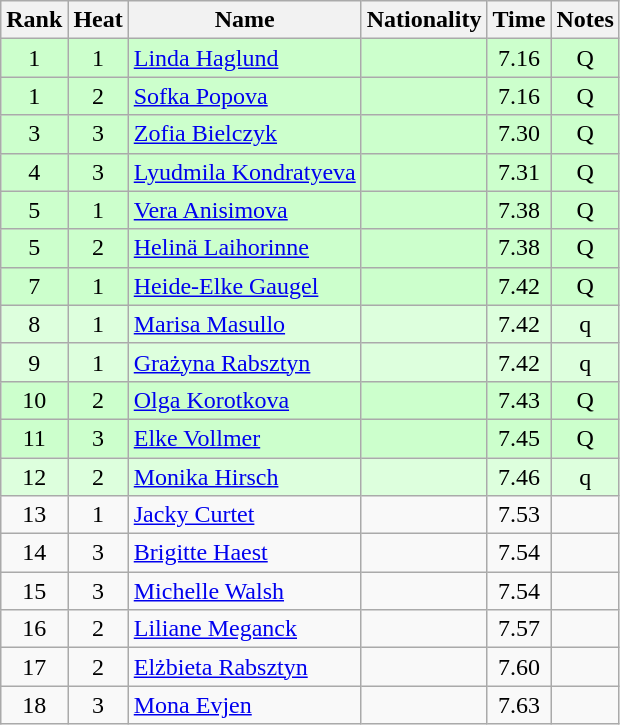<table class="wikitable sortable" style="text-align:center">
<tr>
<th>Rank</th>
<th>Heat</th>
<th>Name</th>
<th>Nationality</th>
<th>Time</th>
<th>Notes</th>
</tr>
<tr bgcolor=ccffcc>
<td>1</td>
<td>1</td>
<td align="left"><a href='#'>Linda Haglund</a></td>
<td align=left></td>
<td>7.16</td>
<td>Q</td>
</tr>
<tr bgcolor=ccffcc>
<td>1</td>
<td>2</td>
<td align="left"><a href='#'>Sofka Popova</a></td>
<td align=left></td>
<td>7.16</td>
<td>Q</td>
</tr>
<tr bgcolor=ccffcc>
<td>3</td>
<td>3</td>
<td align="left"><a href='#'>Zofia Bielczyk</a></td>
<td align=left></td>
<td>7.30</td>
<td>Q</td>
</tr>
<tr bgcolor=ccffcc>
<td>4</td>
<td>3</td>
<td align="left"><a href='#'>Lyudmila Kondratyeva</a></td>
<td align=left></td>
<td>7.31</td>
<td>Q</td>
</tr>
<tr bgcolor=ccffcc>
<td>5</td>
<td>1</td>
<td align="left"><a href='#'>Vera Anisimova</a></td>
<td align=left></td>
<td>7.38</td>
<td>Q</td>
</tr>
<tr bgcolor=ccffcc>
<td>5</td>
<td>2</td>
<td align="left"><a href='#'>Helinä Laihorinne</a></td>
<td align=left></td>
<td>7.38</td>
<td>Q</td>
</tr>
<tr bgcolor=ccffcc>
<td>7</td>
<td>1</td>
<td align="left"><a href='#'>Heide-Elke Gaugel</a></td>
<td align=left></td>
<td>7.42</td>
<td>Q</td>
</tr>
<tr bgcolor=ddffdd>
<td>8</td>
<td>1</td>
<td align="left"><a href='#'>Marisa Masullo</a></td>
<td align=left></td>
<td>7.42</td>
<td>q</td>
</tr>
<tr bgcolor=ddffdd>
<td>9</td>
<td>1</td>
<td align="left"><a href='#'>Grażyna Rabsztyn</a></td>
<td align=left></td>
<td>7.42</td>
<td>q</td>
</tr>
<tr bgcolor=ccffcc>
<td>10</td>
<td>2</td>
<td align="left"><a href='#'>Olga Korotkova</a></td>
<td align=left></td>
<td>7.43</td>
<td>Q</td>
</tr>
<tr bgcolor=ccffcc>
<td>11</td>
<td>3</td>
<td align="left"><a href='#'>Elke Vollmer</a></td>
<td align=left></td>
<td>7.45</td>
<td>Q</td>
</tr>
<tr bgcolor=ddffdd>
<td>12</td>
<td>2</td>
<td align="left"><a href='#'>Monika Hirsch</a></td>
<td align=left></td>
<td>7.46</td>
<td>q</td>
</tr>
<tr>
<td>13</td>
<td>1</td>
<td align="left"><a href='#'>Jacky Curtet</a></td>
<td align=left></td>
<td>7.53</td>
<td></td>
</tr>
<tr>
<td>14</td>
<td>3</td>
<td align="left"><a href='#'>Brigitte Haest</a></td>
<td align=left></td>
<td>7.54</td>
<td></td>
</tr>
<tr>
<td>15</td>
<td>3</td>
<td align="left"><a href='#'>Michelle Walsh</a></td>
<td align=left></td>
<td>7.54</td>
<td></td>
</tr>
<tr>
<td>16</td>
<td>2</td>
<td align="left"><a href='#'>Liliane Meganck</a></td>
<td align=left></td>
<td>7.57</td>
<td></td>
</tr>
<tr>
<td>17</td>
<td>2</td>
<td align="left"><a href='#'>Elżbieta Rabsztyn</a></td>
<td align=left></td>
<td>7.60</td>
<td></td>
</tr>
<tr>
<td>18</td>
<td>3</td>
<td align="left"><a href='#'>Mona Evjen</a></td>
<td align=left></td>
<td>7.63</td>
<td></td>
</tr>
</table>
